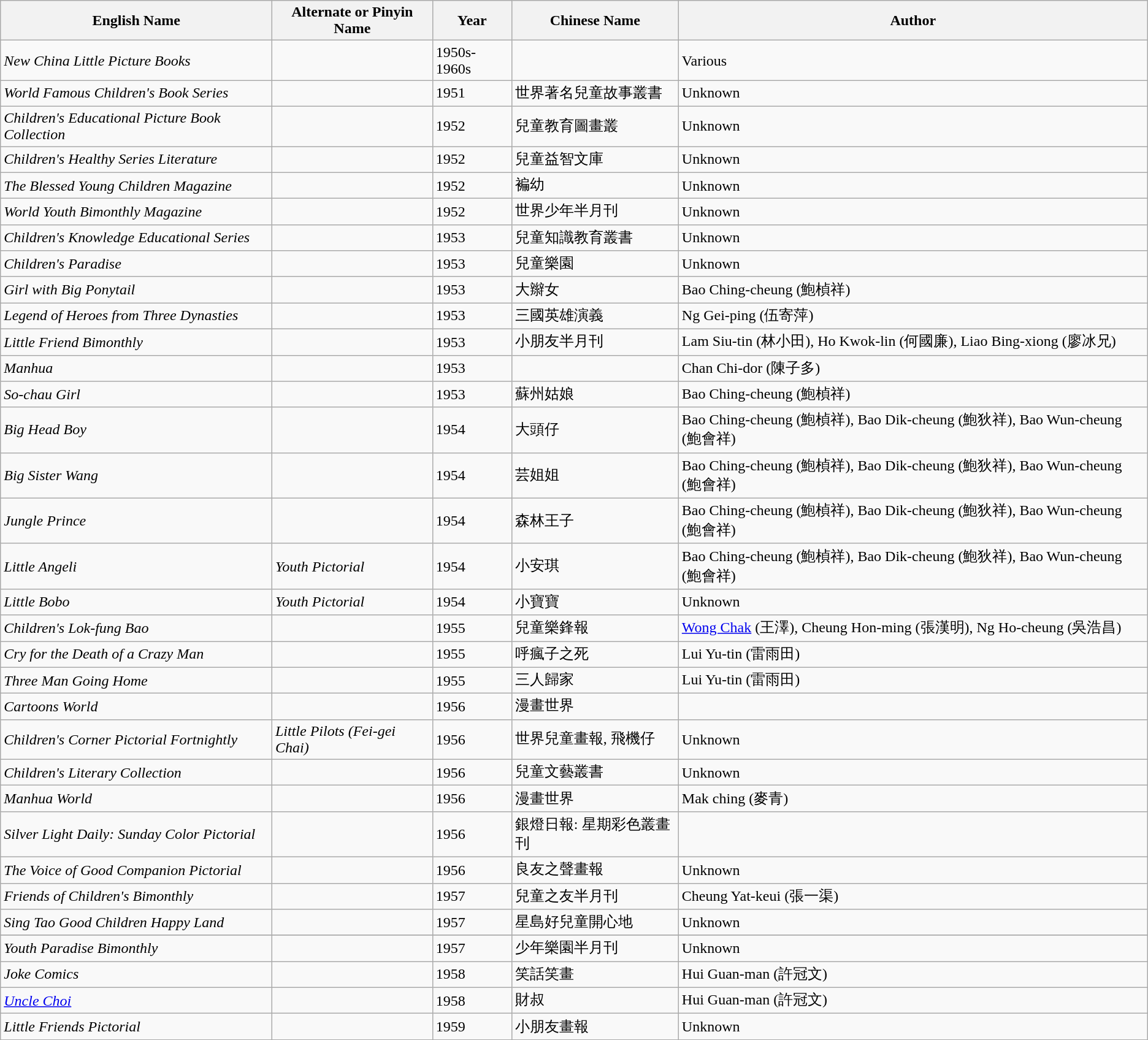<table class="wikitable">
<tr>
<th>English Name</th>
<th>Alternate or Pinyin Name</th>
<th>Year</th>
<th>Chinese Name</th>
<th>Author</th>
</tr>
<tr>
<td><em>New China Little Picture Books</em></td>
<td></td>
<td>1950s-1960s</td>
<td></td>
<td>Various</td>
</tr>
<tr>
<td><em>World Famous Children's Book Series</em></td>
<td></td>
<td>1951</td>
<td>世界著名兒童故事叢書</td>
<td>Unknown</td>
</tr>
<tr>
<td><em>Children's Educational Picture Book Collection</em></td>
<td></td>
<td>1952</td>
<td>兒童教育圖畫叢</td>
<td>Unknown</td>
</tr>
<tr>
<td><em>Children's Healthy Series Literature</em></td>
<td></td>
<td>1952</td>
<td>兒童益智文庫</td>
<td>Unknown</td>
</tr>
<tr>
<td><em>The Blessed Young Children Magazine</em></td>
<td></td>
<td>1952</td>
<td>褊幼</td>
<td>Unknown</td>
</tr>
<tr>
<td><em>World Youth Bimonthly Magazine</em></td>
<td></td>
<td>1952</td>
<td>世界少年半月刊</td>
<td>Unknown</td>
</tr>
<tr>
<td><em>Children's Knowledge Educational Series</em></td>
<td></td>
<td>1953</td>
<td>兒童知識教育叢書</td>
<td>Unknown</td>
</tr>
<tr>
<td><em>Children's Paradise</em></td>
<td></td>
<td>1953</td>
<td>兒童樂園</td>
<td>Unknown</td>
</tr>
<tr>
<td><em>Girl with Big Ponytail</em></td>
<td></td>
<td>1953</td>
<td>大辮女</td>
<td>Bao Ching-cheung (鮑楨祥)</td>
</tr>
<tr>
<td><em>Legend of Heroes from Three Dynasties</em></td>
<td></td>
<td>1953</td>
<td>三國英雄演義</td>
<td>Ng Gei-ping (伍寄萍)</td>
</tr>
<tr>
<td><em>Little Friend Bimonthly</em></td>
<td></td>
<td>1953</td>
<td>小朋友半月刊</td>
<td>Lam Siu-tin (林小田), Ho Kwok-lin (何國廉), Liao Bing-xiong (廖冰兄)</td>
</tr>
<tr>
<td><em>Manhua</em></td>
<td></td>
<td>1953</td>
<td></td>
<td>Chan Chi-dor (陳子多)</td>
</tr>
<tr>
<td><em>So-chau Girl</em></td>
<td></td>
<td>1953</td>
<td>蘇州姑娘</td>
<td>Bao Ching-cheung (鮑楨祥)</td>
</tr>
<tr>
<td><em>Big Head Boy</em></td>
<td></td>
<td>1954</td>
<td>大頭仔</td>
<td>Bao Ching-cheung (鮑楨祥), Bao Dik-cheung (鮑狄祥), Bao Wun-cheung (鮑會祥)</td>
</tr>
<tr>
<td><em>Big Sister Wang</em></td>
<td></td>
<td>1954</td>
<td>芸姐姐</td>
<td>Bao Ching-cheung (鮑楨祥), Bao Dik-cheung (鮑狄祥), Bao Wun-cheung (鮑會祥)</td>
</tr>
<tr>
<td><em>Jungle Prince</em></td>
<td></td>
<td>1954</td>
<td>森林王子</td>
<td>Bao Ching-cheung (鮑楨祥), Bao Dik-cheung (鮑狄祥), Bao Wun-cheung (鮑會祥)</td>
</tr>
<tr>
<td><em>Little Angeli</em></td>
<td><em>Youth Pictorial</em></td>
<td>1954</td>
<td>小安琪</td>
<td>Bao Ching-cheung (鮑楨祥), Bao Dik-cheung (鮑狄祥), Bao Wun-cheung (鮑會祥)</td>
</tr>
<tr>
<td><em>Little Bobo</em></td>
<td><em>Youth Pictorial</em></td>
<td>1954</td>
<td>小寶寶</td>
<td>Unknown</td>
</tr>
<tr>
<td><em>Children's Lok-fung Bao</em></td>
<td></td>
<td>1955</td>
<td>兒童樂鋒報</td>
<td><a href='#'>Wong Chak</a> (王澤), Cheung Hon-ming (張漢明), Ng Ho-cheung (吳浩昌)</td>
</tr>
<tr>
<td><em>Cry for the Death of a Crazy Man</em></td>
<td></td>
<td>1955</td>
<td>呼瘋子之死</td>
<td>Lui Yu-tin (雷雨田)</td>
</tr>
<tr>
<td><em>Three Man Going Home</em></td>
<td></td>
<td>1955</td>
<td>三人歸家</td>
<td>Lui Yu-tin (雷雨田)</td>
</tr>
<tr>
<td><em>Cartoons World</em></td>
<td></td>
<td>1956</td>
<td>漫畫世界</td>
<td></td>
</tr>
<tr>
<td><em>Children's Corner Pictorial Fortnightly</em></td>
<td><em>Little Pilots (Fei-gei Chai)</em></td>
<td>1956</td>
<td>世界兒童畫報, 飛機仔</td>
<td>Unknown</td>
</tr>
<tr>
<td><em>Children's Literary Collection</em></td>
<td></td>
<td>1956</td>
<td>兒童文藝叢書</td>
<td>Unknown</td>
</tr>
<tr>
<td><em>Manhua World</em></td>
<td></td>
<td>1956</td>
<td>漫畫世界</td>
<td>Mak ching (麥青)</td>
</tr>
<tr>
<td><em>Silver Light Daily: Sunday Color Pictorial</em></td>
<td></td>
<td>1956</td>
<td>銀燈日報: 星期彩色叢畫刊</td>
<td></td>
</tr>
<tr>
<td><em>The Voice of Good Companion Pictorial</em></td>
<td></td>
<td>1956</td>
<td>良友之聲畫報</td>
<td>Unknown</td>
</tr>
<tr>
<td><em>Friends of Children's Bimonthly</em></td>
<td></td>
<td>1957</td>
<td>兒童之友半月刊</td>
<td>Cheung Yat-keui (張一渠)</td>
</tr>
<tr>
<td><em>Sing Tao Good Children Happy Land</em></td>
<td></td>
<td>1957</td>
<td>星島好兒童開心地</td>
<td>Unknown</td>
</tr>
<tr>
</tr>
<tr Sing Tao Night Daily Pictorial Supplement || || 1957 || 星島晚報圖畫特刊  || Chan Chi-dor (陳子多), Lee Ling-hon (李凌翰), Kwan Shan-mei (關山美), Ding gong, Wu-sin>
</tr>
<tr>
<td><em>Youth Paradise Bimonthly</em></td>
<td></td>
<td>1957</td>
<td>少年樂園半月刊</td>
<td>Unknown</td>
</tr>
<tr>
<td><em>Joke Comics</em></td>
<td></td>
<td>1958</td>
<td>笑話笑畫</td>
<td>Hui Guan-man (許冠文)</td>
</tr>
<tr>
<td><em><a href='#'>Uncle Choi</a></em></td>
<td></td>
<td>1958</td>
<td>財叔</td>
<td>Hui Guan-man (許冠文)</td>
</tr>
<tr>
<td><em>Little Friends Pictorial</em></td>
<td></td>
<td>1959</td>
<td>小朋友畫報</td>
<td>Unknown</td>
</tr>
<tr>
</tr>
</table>
